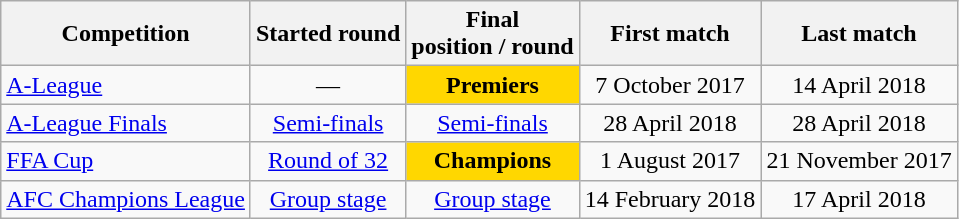<table class="wikitable">
<tr>
<th>Competition</th>
<th>Started round</th>
<th>Final <br>position / round</th>
<th>First match</th>
<th>Last match</th>
</tr>
<tr style="text-align: center">
<td align=left><a href='#'>A-League</a></td>
<td>—</td>
<td style="background:gold;"><strong>Premiers</strong></td>
<td>7 October 2017</td>
<td>14 April 2018</td>
</tr>
<tr style="text-align: center">
<td align=left><a href='#'>A-League Finals</a></td>
<td><a href='#'>Semi-finals</a></td>
<td><a href='#'>Semi-finals</a></td>
<td>28 April 2018</td>
<td>28 April 2018</td>
</tr>
<tr style="text-align: center">
<td align=left><a href='#'>FFA Cup</a></td>
<td><a href='#'>Round of 32</a></td>
<td style="background:gold;"><strong>Champions</strong></td>
<td>1 August 2017</td>
<td>21 November 2017</td>
</tr>
<tr style="text-align: center">
<td align=left><a href='#'>AFC Champions League</a></td>
<td><a href='#'>Group stage</a></td>
<td><a href='#'>Group stage</a></td>
<td>14 February 2018</td>
<td>17 April 2018</td>
</tr>
</table>
